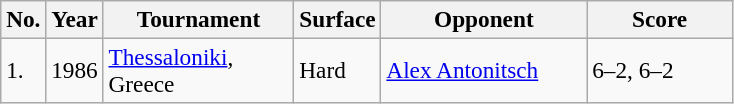<table class="sortable wikitable" style=font-size:97%>
<tr>
<th>No.</th>
<th>Year</th>
<th style="width:120px">Tournament</th>
<th>Surface</th>
<th style="width:130px">Opponent</th>
<th style="width:90px" class="unsortable">Score</th>
</tr>
<tr>
<td>1.</td>
<td>1986</td>
<td><a href='#'>Thessaloniki</a>, Greece</td>
<td>Hard</td>
<td> <a href='#'>Alex Antonitsch</a></td>
<td>6–2, 6–2</td>
</tr>
</table>
